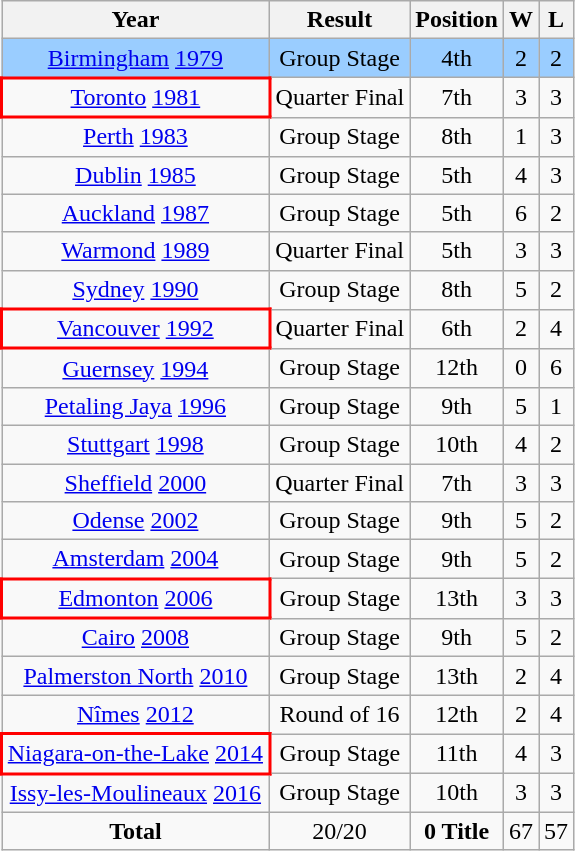<table class="wikitable" style="text-align: center;">
<tr>
<th>Year</th>
<th>Result</th>
<th>Position</th>
<th>W</th>
<th>L</th>
</tr>
<tr style="background:#9acdff;">
<td> <a href='#'>Birmingham</a> <a href='#'>1979</a></td>
<td>Group Stage</td>
<td>4th</td>
<td>2</td>
<td>2</td>
</tr>
<tr>
<td style="border: 2px solid red"> <a href='#'>Toronto</a> <a href='#'>1981</a></td>
<td>Quarter Final</td>
<td>7th</td>
<td>3</td>
<td>3</td>
</tr>
<tr>
<td> <a href='#'>Perth</a> <a href='#'>1983</a></td>
<td>Group Stage</td>
<td>8th</td>
<td>1</td>
<td>3</td>
</tr>
<tr>
<td> <a href='#'>Dublin</a> <a href='#'>1985</a></td>
<td>Group Stage</td>
<td>5th</td>
<td>4</td>
<td>3</td>
</tr>
<tr>
<td> <a href='#'>Auckland</a> <a href='#'>1987</a></td>
<td>Group Stage</td>
<td>5th</td>
<td>6</td>
<td>2</td>
</tr>
<tr>
<td> <a href='#'>Warmond</a> <a href='#'>1989</a></td>
<td>Quarter Final</td>
<td>5th</td>
<td>3</td>
<td>3</td>
</tr>
<tr>
<td> <a href='#'>Sydney</a> <a href='#'>1990</a></td>
<td>Group Stage</td>
<td>8th</td>
<td>5</td>
<td>2</td>
</tr>
<tr>
<td style="border: 2px solid red"> <a href='#'>Vancouver</a> <a href='#'>1992</a></td>
<td>Quarter Final</td>
<td>6th</td>
<td>2</td>
<td>4</td>
</tr>
<tr>
<td> <a href='#'>Guernsey</a> <a href='#'>1994</a></td>
<td>Group Stage</td>
<td>12th</td>
<td>0</td>
<td>6</td>
</tr>
<tr>
<td> <a href='#'>Petaling Jaya</a> <a href='#'>1996</a></td>
<td>Group Stage</td>
<td>9th</td>
<td>5</td>
<td>1</td>
</tr>
<tr>
<td> <a href='#'>Stuttgart</a> <a href='#'>1998</a></td>
<td>Group Stage</td>
<td>10th</td>
<td>4</td>
<td>2</td>
</tr>
<tr>
<td> <a href='#'>Sheffield</a> <a href='#'>2000</a></td>
<td>Quarter Final</td>
<td>7th</td>
<td>3</td>
<td>3</td>
</tr>
<tr>
<td> <a href='#'>Odense</a> <a href='#'>2002</a></td>
<td>Group Stage</td>
<td>9th</td>
<td>5</td>
<td>2</td>
</tr>
<tr>
<td> <a href='#'>Amsterdam</a> <a href='#'>2004</a></td>
<td>Group Stage</td>
<td>9th</td>
<td>5</td>
<td>2</td>
</tr>
<tr>
<td style="border: 2px solid red"> <a href='#'>Edmonton</a> <a href='#'>2006</a></td>
<td>Group Stage</td>
<td>13th</td>
<td>3</td>
<td>3</td>
</tr>
<tr>
<td> <a href='#'>Cairo</a> <a href='#'>2008</a></td>
<td>Group Stage</td>
<td>9th</td>
<td>5</td>
<td>2</td>
</tr>
<tr>
<td> <a href='#'>Palmerston North</a> <a href='#'>2010</a></td>
<td>Group Stage</td>
<td>13th</td>
<td>2</td>
<td>4</td>
</tr>
<tr>
<td> <a href='#'>Nîmes</a> <a href='#'>2012</a></td>
<td>Round of 16</td>
<td>12th</td>
<td>2</td>
<td>4</td>
</tr>
<tr>
<td style="border: 2px solid red"> <a href='#'>Niagara-on-the-Lake</a> <a href='#'>2014</a></td>
<td>Group Stage</td>
<td>11th</td>
<td>4</td>
<td>3</td>
</tr>
<tr>
<td> <a href='#'>Issy-les-Moulineaux</a> <a href='#'>2016</a></td>
<td>Group Stage</td>
<td>10th</td>
<td>3</td>
<td>3</td>
</tr>
<tr>
<td><strong>Total</strong></td>
<td>20/20</td>
<td><strong>0 Title</strong></td>
<td>67</td>
<td>57</td>
</tr>
</table>
